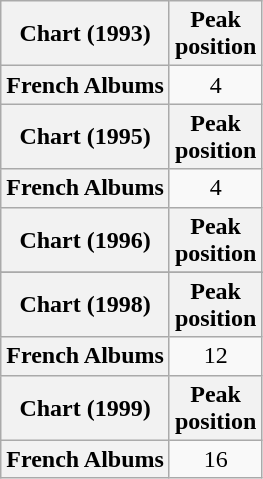<table class="wikitable unsortable plainrowheaders" style="text-align:center">
<tr>
<th scope="col">Chart (1993)</th>
<th scope="col">Peak<br>position</th>
</tr>
<tr>
<th scope="row">French Albums</th>
<td align="center">4</td>
</tr>
<tr>
<th scope="col">Chart (1995)</th>
<th scope="col">Peak<br>position</th>
</tr>
<tr>
<th scope="row">French Albums</th>
<td align="center">4</td>
</tr>
<tr>
<th scope="col">Chart (1996)</th>
<th scope="col">Peak<br>position</th>
</tr>
<tr>
</tr>
<tr>
</tr>
<tr>
<th scope="col">Chart (1998)</th>
<th scope="col">Peak<br>position</th>
</tr>
<tr>
<th scope="row">French Albums</th>
<td align="center">12</td>
</tr>
<tr>
<th scope="col">Chart (1999)</th>
<th scope="col">Peak<br>position</th>
</tr>
<tr>
<th scope="row">French Albums</th>
<td align="center">16</td>
</tr>
</table>
